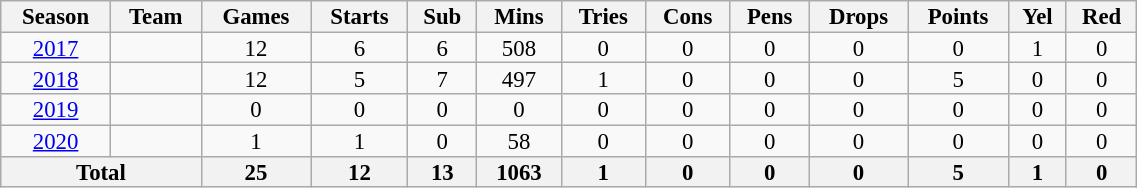<table class="wikitable" style="text-align:center; line-height:90%; font-size:95%; width:60%;">
<tr>
<th>Season</th>
<th>Team</th>
<th>Games</th>
<th>Starts</th>
<th>Sub</th>
<th>Mins</th>
<th>Tries</th>
<th>Cons</th>
<th>Pens</th>
<th>Drops</th>
<th>Points</th>
<th>Yel</th>
<th>Red</th>
</tr>
<tr>
<td><a href='#'>2017</a></td>
<td></td>
<td>12</td>
<td>6</td>
<td>6</td>
<td>508</td>
<td>0</td>
<td>0</td>
<td>0</td>
<td>0</td>
<td>0</td>
<td>1</td>
<td>0</td>
</tr>
<tr>
<td><a href='#'>2018</a></td>
<td></td>
<td>12</td>
<td>5</td>
<td>7</td>
<td>497</td>
<td>1</td>
<td>0</td>
<td>0</td>
<td>0</td>
<td>5</td>
<td>0</td>
<td>0</td>
</tr>
<tr>
<td><a href='#'>2019</a></td>
<td></td>
<td>0</td>
<td>0</td>
<td>0</td>
<td>0</td>
<td>0</td>
<td>0</td>
<td>0</td>
<td>0</td>
<td>0</td>
<td>0</td>
<td>0</td>
</tr>
<tr>
<td><a href='#'>2020</a></td>
<td></td>
<td>1</td>
<td>1</td>
<td>0</td>
<td>58</td>
<td>0</td>
<td>0</td>
<td>0</td>
<td>0</td>
<td>0</td>
<td>0</td>
<td>0</td>
</tr>
<tr>
<th colspan="2">Total</th>
<th>25</th>
<th>12</th>
<th>13</th>
<th>1063</th>
<th>1</th>
<th>0</th>
<th>0</th>
<th>0</th>
<th>5</th>
<th>1</th>
<th>0</th>
</tr>
</table>
